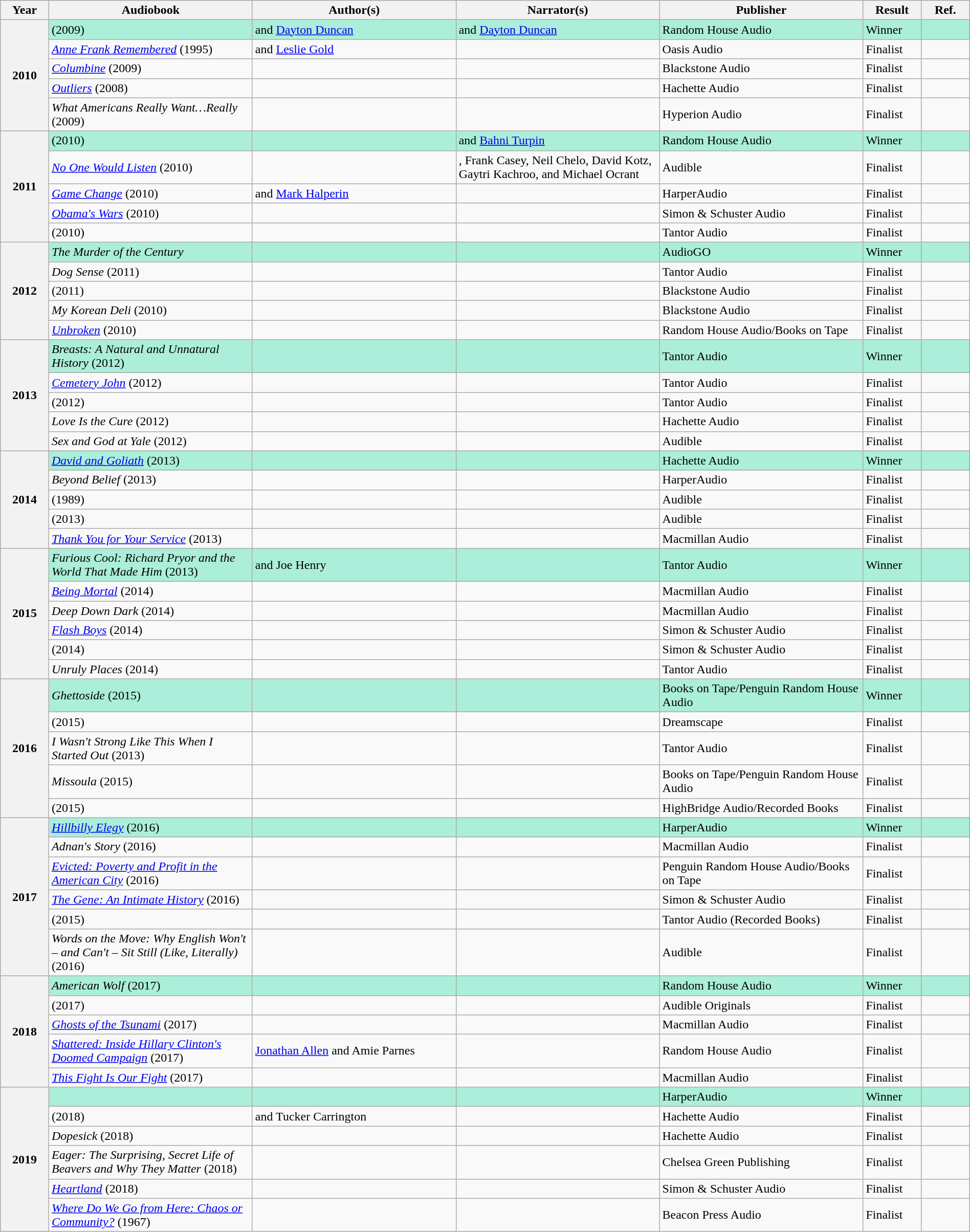<table class="wikitable sortable mw-collapsible" style="width:100%">
<tr>
<th scope="col" width="5%">Year</th>
<th scope="col" width="21%">Audiobook</th>
<th scope="col" width="21%">Author(s)</th>
<th scope="col" width="21%">Narrator(s)</th>
<th scope="col" width="21%">Publisher</th>
<th scope="col" width="6%">Result</th>
<th scope="col" width="5%">Ref.</th>
</tr>
<tr style="background:#ABEED9">
<th rowspan="5">2010<br></th>
<td><em></em> (2009)</td>
<td> and <a href='#'>Dayton Duncan</a></td>
<td> and <a href='#'>Dayton Duncan</a></td>
<td>Random House Audio</td>
<td>Winner</td>
<td></td>
</tr>
<tr>
<td><em><a href='#'>Anne Frank Remembered</a></em> (1995)</td>
<td> and <a href='#'>Leslie Gold</a></td>
<td></td>
<td>Oasis Audio</td>
<td>Finalist</td>
<td></td>
</tr>
<tr>
<td><em><a href='#'>Columbine</a></em> (2009)</td>
<td></td>
<td></td>
<td>Blackstone Audio</td>
<td>Finalist</td>
<td></td>
</tr>
<tr>
<td><em><a href='#'>Outliers</a></em> (2008)</td>
<td></td>
<td></td>
<td>Hachette Audio</td>
<td>Finalist</td>
<td></td>
</tr>
<tr>
<td><em>What Americans Really Want…Really</em> (2009)</td>
<td></td>
<td></td>
<td>Hyperion Audio</td>
<td>Finalist</td>
<td></td>
</tr>
<tr style="background:#ABEED9">
<th rowspan="5">2011<br></th>
<td><em></em> (2010)</td>
<td></td>
<td> and <a href='#'>Bahni Turpin</a></td>
<td>Random House Audio</td>
<td>Winner</td>
<td></td>
</tr>
<tr>
<td><em><a href='#'>No One Would Listen</a></em> (2010)</td>
<td></td>
<td>, Frank Casey, Neil Chelo, David Kotz, Gaytri Kachroo, and Michael Ocrant</td>
<td>Audible</td>
<td>Finalist</td>
<td></td>
</tr>
<tr>
<td><em><a href='#'>Game Change</a></em> (2010)</td>
<td> and <a href='#'>Mark Halperin</a></td>
<td></td>
<td>HarperAudio</td>
<td>Finalist</td>
<td></td>
</tr>
<tr>
<td><em><a href='#'>Obama's Wars</a></em> (2010)</td>
<td></td>
<td></td>
<td>Simon & Schuster Audio</td>
<td>Finalist</td>
<td></td>
</tr>
<tr>
<td><em></em> (2010)</td>
<td></td>
<td></td>
<td>Tantor Audio</td>
<td>Finalist</td>
<td></td>
</tr>
<tr style="background:#ABEED9">
<th rowspan="5">2012<br></th>
<td><em>The Murder of the Century</em></td>
<td></td>
<td></td>
<td>AudioGO</td>
<td>Winner</td>
<td></td>
</tr>
<tr>
<td><em>Dog Sense</em> (2011)</td>
<td></td>
<td></td>
<td>Tantor Audio</td>
<td>Finalist</td>
<td></td>
</tr>
<tr>
<td><em></em> (2011)</td>
<td></td>
<td></td>
<td>Blackstone Audio</td>
<td>Finalist</td>
<td></td>
</tr>
<tr>
<td><em>My Korean Deli</em> (2010)</td>
<td></td>
<td></td>
<td>Blackstone Audio</td>
<td>Finalist</td>
<td></td>
</tr>
<tr>
<td><em><a href='#'>Unbroken</a></em> (2010)</td>
<td></td>
<td></td>
<td>Random House Audio/Books on Tape</td>
<td>Finalist</td>
<td></td>
</tr>
<tr style="background:#ABEED9">
<th rowspan="5">2013<br></th>
<td><em>Breasts: A Natural and Unnatural History</em> (2012)</td>
<td></td>
<td></td>
<td>Tantor Audio</td>
<td>Winner</td>
<td></td>
</tr>
<tr>
<td><em><a href='#'>Cemetery John</a></em> (2012)</td>
<td></td>
<td></td>
<td>Tantor Audio</td>
<td>Finalist</td>
<td></td>
</tr>
<tr>
<td><em></em> (2012)</td>
<td></td>
<td></td>
<td>Tantor Audio</td>
<td>Finalist</td>
<td></td>
</tr>
<tr>
<td><em>Love Is the Cure</em> (2012)</td>
<td></td>
<td></td>
<td>Hachette Audio</td>
<td>Finalist</td>
<td></td>
</tr>
<tr>
<td><em>Sex and God at Yale</em> (2012)</td>
<td></td>
<td></td>
<td>Audible</td>
<td>Finalist</td>
<td></td>
</tr>
<tr style="background:#ABEED9">
<th rowspan="5">2014<br></th>
<td><em><a href='#'>David and Goliath</a></em> (2013)</td>
<td></td>
<td></td>
<td>Hachette Audio</td>
<td>Winner</td>
<td></td>
</tr>
<tr>
<td><em>Beyond Belief</em> (2013)</td>
<td></td>
<td></td>
<td>HarperAudio</td>
<td>Finalist</td>
<td></td>
</tr>
<tr>
<td><em></em> (1989)</td>
<td></td>
<td></td>
<td>Audible</td>
<td>Finalist</td>
<td></td>
</tr>
<tr>
<td><em></em> (2013)</td>
<td></td>
<td></td>
<td>Audible</td>
<td>Finalist</td>
<td></td>
</tr>
<tr>
<td><em><a href='#'>Thank You for Your Service</a></em> (2013)</td>
<td></td>
<td></td>
<td>Macmillan Audio</td>
<td>Finalist</td>
<td></td>
</tr>
<tr style="background:#ABEED9">
<th rowspan="6">2015<br></th>
<td><em>Furious Cool: Richard Pryor and the World That Made Him</em> (2013)</td>
<td> and Joe Henry</td>
<td></td>
<td>Tantor Audio</td>
<td>Winner</td>
<td></td>
</tr>
<tr>
<td><em><a href='#'>Being Mortal</a></em> (2014)</td>
<td></td>
<td></td>
<td>Macmillan Audio</td>
<td>Finalist</td>
<td></td>
</tr>
<tr>
<td><em>Deep Down Dark</em> (2014)</td>
<td></td>
<td></td>
<td>Macmillan Audio</td>
<td>Finalist</td>
<td></td>
</tr>
<tr>
<td><em><a href='#'>Flash Boys</a></em> (2014)</td>
<td></td>
<td></td>
<td>Simon & Schuster Audio</td>
<td>Finalist</td>
<td></td>
</tr>
<tr>
<td><em></em> (2014)</td>
<td></td>
<td></td>
<td>Simon & Schuster Audio</td>
<td>Finalist</td>
<td></td>
</tr>
<tr>
<td><em>Unruly Places</em> (2014)</td>
<td></td>
<td></td>
<td>Tantor Audio</td>
<td>Finalist</td>
<td></td>
</tr>
<tr style="background:#ABEED9">
<th rowspan="5">2016<br></th>
<td><em>Ghettoside</em> (2015)</td>
<td></td>
<td></td>
<td>Books on Tape/Penguin Random House Audio</td>
<td>Winner</td>
<td></td>
</tr>
<tr>
<td><em></em> (2015)</td>
<td></td>
<td></td>
<td>Dreamscape</td>
<td>Finalist</td>
<td></td>
</tr>
<tr>
<td><em>I Wasn't Strong Like This When I Started Out</em> (2013)</td>
<td></td>
<td></td>
<td>Tantor Audio</td>
<td>Finalist</td>
<td></td>
</tr>
<tr>
<td><em>Missoula</em> (2015)</td>
<td></td>
<td></td>
<td>Books on Tape/Penguin Random House Audio</td>
<td>Finalist</td>
<td></td>
</tr>
<tr>
<td><em></em> (2015)</td>
<td></td>
<td></td>
<td>HighBridge Audio/Recorded Books</td>
<td>Finalist</td>
<td></td>
</tr>
<tr style="background:#ABEED9">
<th rowspan="6">2017<br></th>
<td><em><a href='#'>Hillbilly Elegy</a></em> (2016)</td>
<td></td>
<td></td>
<td>HarperAudio</td>
<td>Winner</td>
<td></td>
</tr>
<tr>
<td><em>Adnan's Story</em> (2016)</td>
<td></td>
<td></td>
<td>Macmillan Audio</td>
<td>Finalist</td>
<td></td>
</tr>
<tr>
<td><em><a href='#'>Evicted: Poverty and Profit in the American City</a></em> (2016)</td>
<td></td>
<td></td>
<td>Penguin Random House Audio/Books on Tape</td>
<td>Finalist</td>
<td></td>
</tr>
<tr>
<td><em><a href='#'>The Gene: An Intimate History</a></em> (2016)</td>
<td></td>
<td></td>
<td>Simon & Schuster Audio</td>
<td>Finalist</td>
<td></td>
</tr>
<tr>
<td><em></em> (2015)</td>
<td></td>
<td></td>
<td>Tantor Audio (Recorded Books)</td>
<td>Finalist</td>
<td></td>
</tr>
<tr>
<td><em>Words on the Move: Why English Won't – and Can't – Sit Still (Like, Literally)</em> (2016)</td>
<td></td>
<td></td>
<td>Audible</td>
<td>Finalist</td>
<td></td>
</tr>
<tr style="background:#ABEED9">
<th rowspan="5">2018<br></th>
<td><em>American Wolf</em> (2017)</td>
<td></td>
<td></td>
<td>Random House Audio</td>
<td>Winner</td>
<td></td>
</tr>
<tr>
<td><em></em> (2017)</td>
<td></td>
<td></td>
<td>Audible Originals</td>
<td>Finalist</td>
<td></td>
</tr>
<tr>
<td><em><a href='#'>Ghosts of the Tsunami</a></em> (2017)</td>
<td></td>
<td></td>
<td>Macmillan Audio</td>
<td>Finalist</td>
<td></td>
</tr>
<tr>
<td><em><a href='#'>Shattered: Inside Hillary Clinton's Doomed Campaign</a></em> (2017)</td>
<td><a href='#'>Jonathan Allen</a> and Amie Parnes</td>
<td></td>
<td>Random House Audio</td>
<td>Finalist</td>
<td></td>
</tr>
<tr>
<td><em><a href='#'>This Fight Is Our Fight</a></em> (2017)</td>
<td></td>
<td></td>
<td>Macmillan Audio</td>
<td>Finalist</td>
<td></td>
</tr>
<tr style="background:#ABEED9">
<th rowspan="6">2019<br></th>
<td><em></em></td>
<td></td>
<td></td>
<td>HarperAudio</td>
<td>Winner</td>
<td></td>
</tr>
<tr>
<td><em></em> (2018)</td>
<td> and Tucker Carrington</td>
<td></td>
<td>Hachette Audio</td>
<td>Finalist</td>
<td></td>
</tr>
<tr>
<td><em>Dopesick</em> (2018)</td>
<td></td>
<td></td>
<td>Hachette Audio</td>
<td>Finalist</td>
<td></td>
</tr>
<tr>
<td><em>Eager: The Surprising, Secret Life of Beavers and Why They Matter</em> (2018)</td>
<td></td>
<td></td>
<td>Chelsea Green Publishing</td>
<td>Finalist</td>
<td></td>
</tr>
<tr>
<td><em><a href='#'>Heartland</a></em> (2018)</td>
<td></td>
<td></td>
<td>Simon & Schuster Audio</td>
<td>Finalist</td>
<td></td>
</tr>
<tr>
<td><em><a href='#'>Where Do We Go from Here: Chaos or Community?</a></em> (1967)</td>
<td></td>
<td></td>
<td>Beacon Press Audio</td>
<td>Finalist</td>
<td></td>
</tr>
</table>
